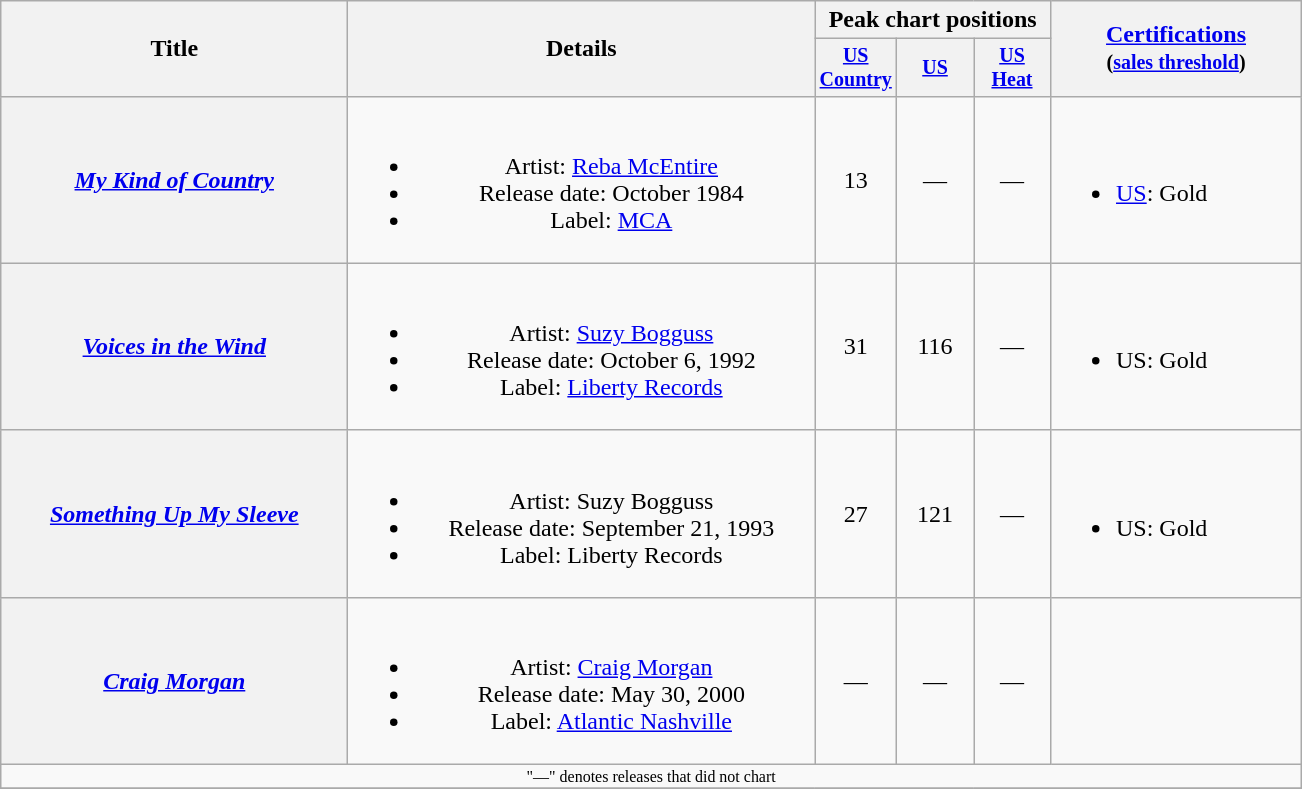<table class="wikitable plainrowheaders" style="text-align:center;">
<tr>
<th rowspan="2" style="width:14em;">Title</th>
<th rowspan="2" style="width:19em;">Details</th>
<th colspan="3">Peak chart positions</th>
<th rowspan="2" style="width:10em;"><a href='#'>Certifications</a><br><small>(<a href='#'>sales threshold</a>)</small></th>
</tr>
<tr style="font-size:smaller;">
<th style="width:45px;"><a href='#'>US Country</a></th>
<th style="width:45px;"><a href='#'>US</a></th>
<th style="width:45px;"><a href='#'>US<br>Heat</a></th>
</tr>
<tr>
<th scope="row"><em><a href='#'>My Kind of Country</a></em></th>
<td><br><ul><li>Artist: <a href='#'>Reba McEntire</a></li><li>Release date: October 1984</li><li>Label: <a href='#'>MCA</a></li></ul></td>
<td>13</td>
<td>—</td>
<td>—</td>
<td align="left"><br><ul><li><a href='#'>US</a>: Gold</li></ul></td>
</tr>
<tr>
<th scope="row"><em><a href='#'>Voices in the Wind</a></em></th>
<td><br><ul><li>Artist: <a href='#'>Suzy Bogguss</a></li><li>Release date: October 6, 1992</li><li>Label: <a href='#'>Liberty Records</a></li></ul></td>
<td>31</td>
<td>116</td>
<td>—</td>
<td align="left"><br><ul><li>US: Gold</li></ul></td>
</tr>
<tr>
<th scope="row"><em><a href='#'>Something Up My Sleeve</a></em></th>
<td><br><ul><li>Artist: Suzy Bogguss</li><li>Release date: September 21, 1993</li><li>Label: Liberty Records</li></ul></td>
<td>27</td>
<td>121</td>
<td>—</td>
<td align="left"><br><ul><li>US: Gold</li></ul></td>
</tr>
<tr>
<th scope="row"><em><a href='#'>Craig Morgan</a></em></th>
<td><br><ul><li>Artist: <a href='#'>Craig Morgan</a></li><li>Release date: May 30, 2000</li><li>Label: <a href='#'>Atlantic Nashville</a></li></ul></td>
<td>—</td>
<td>—</td>
<td>—</td>
<td></td>
</tr>
<tr>
<td colspan="10" style="font-size:8pt">"—" denotes releases that did not chart</td>
</tr>
<tr>
</tr>
</table>
